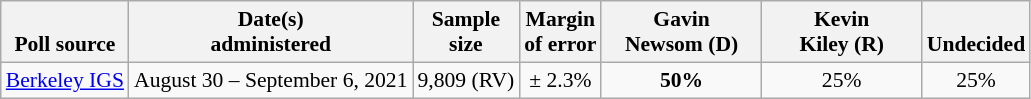<table class="wikitable" style="font-size:90%;text-align:center;">
<tr valign=bottom>
<th>Poll source</th>
<th>Date(s)<br>administered</th>
<th>Sample<br>size</th>
<th>Margin<br>of error</th>
<th style="width:100px;">Gavin<br>Newsom (D)</th>
<th style="width:100px;">Kevin<br>Kiley (R)</th>
<th>Undecided</th>
</tr>
<tr>
<td style="text-align:left;"><a href='#'>Berkeley IGS</a></td>
<td>August 30 – September 6, 2021</td>
<td>9,809 (RV)</td>
<td>± 2.3%</td>
<td><strong>50%</strong></td>
<td>25%</td>
<td>25%</td>
</tr>
</table>
